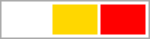<table style=" width: 100px; border: 1px solid #aaaaaa">
<tr>
<td style="background-color:white"> </td>
<td style="background-color:gold"> </td>
<td style="background-color:red"> </td>
</tr>
</table>
